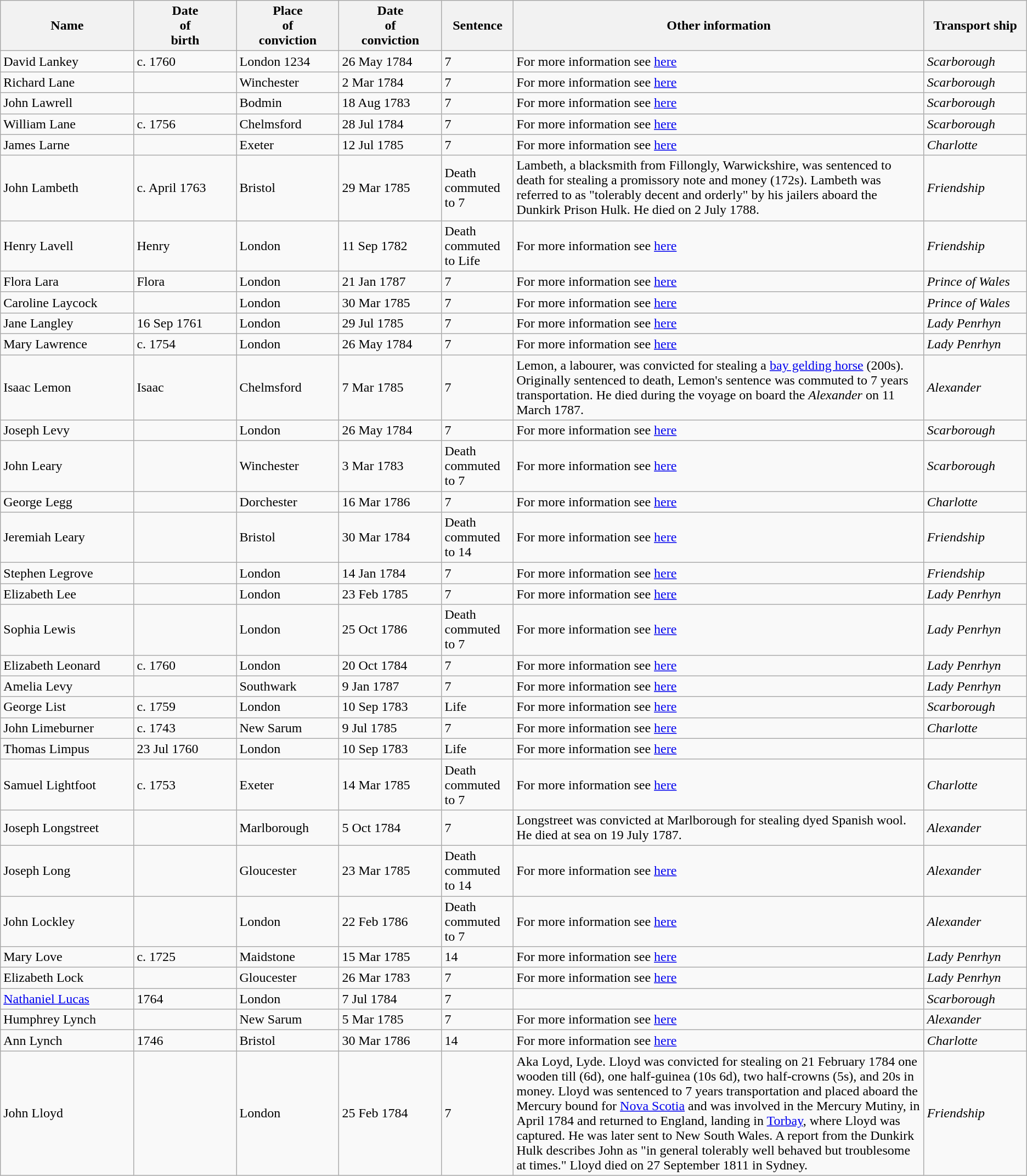<table class="wikitable sortable plainrowheaders" style="width=1024px;">
<tr>
<th style="width: 13%;">Name</th>
<th style="width: 10%;">Date<br>of<br>birth</th>
<th style="width: 10%;">Place<br>of<br>conviction</th>
<th style="width: 10%;">Date<br>of<br>conviction</th>
<th style="width: 7%;">Sentence</th>
<th style="width: 40%;">Other information</th>
<th style="width: 10%;">Transport ship</th>
</tr>
<tr>
<td data-sort-value="LANKEY, David">David Lankey</td>
<td>c. 1760</td>
<td>London 1234</td>
<td>26 May 1784</td>
<td>7</td>
<td>For more information see <a href='#'>here</a></td>
<td><em>Scarborough</em></td>
</tr>
<tr>
<td data-sort-value="LANE, Richard">Richard Lane</td>
<td></td>
<td>Winchester</td>
<td>2 Mar 1784</td>
<td>7</td>
<td>For more information see <a href='#'>here</a></td>
<td><em>Scarborough</em></td>
</tr>
<tr>
<td data-sort-value="LAWRELL, John">John Lawrell</td>
<td></td>
<td>Bodmin</td>
<td>18 Aug 1783</td>
<td>7</td>
<td>For more information see <a href='#'>here</a></td>
<td><em>Scarborough</em></td>
</tr>
<tr>
<td data-sort-value="LANE, William">William Lane</td>
<td>c. 1756</td>
<td>Chelmsford</td>
<td>28 Jul 1784</td>
<td>7</td>
<td>For more information see <a href='#'>here</a></td>
<td><em>Scarborough</em></td>
</tr>
<tr>
<td data-sort-value="LARNE, James">James Larne</td>
<td></td>
<td>Exeter</td>
<td>12 Jul 1785</td>
<td>7</td>
<td>For more information see <a href='#'>here</a></td>
<td><em>Charlotte</em></td>
</tr>
<tr>
<td data-sort-value="LAMBETH, John">John Lambeth</td>
<td>c. April 1763</td>
<td>Bristol</td>
<td>29 Mar 1785</td>
<td>Death commuted to 7</td>
<td>Lambeth, a blacksmith from Fillongly, Warwickshire, was sentenced to death for stealing a promissory note and money (172s). Lambeth was referred to as "tolerably decent and orderly" by his jailers aboard the Dunkirk Prison Hulk. He died on 2 July 1788.</td>
<td><em>Friendship</em></td>
</tr>
<tr>
<td data-sort-value="LAVELL, Henry">Henry Lavell</td>
<td>Henry</td>
<td>London</td>
<td>11 Sep 1782</td>
<td>Death commuted to Life</td>
<td>For more information see <a href='#'>here</a></td>
<td><em>Friendship</em></td>
</tr>
<tr>
<td data-sort-value="LARA, Flora">Flora Lara</td>
<td>Flora</td>
<td>London</td>
<td>21 Jan 1787</td>
<td>7</td>
<td>For more information see <a href='#'>here</a></td>
<td><em>Prince of Wales</em></td>
</tr>
<tr>
<td data-sort-value="LAYCOCK, Caroline">Caroline Laycock</td>
<td></td>
<td>London</td>
<td>30 Mar 1785</td>
<td>7</td>
<td>For more information see <a href='#'>here</a></td>
<td><em>Prince of Wales</em></td>
</tr>
<tr>
<td data-sort-value="LANGLEY, Jane">Jane Langley</td>
<td>16 Sep 1761</td>
<td>London</td>
<td>29 Jul 1785</td>
<td>7</td>
<td>For more information see <a href='#'>here</a></td>
<td><em>Lady Penrhyn</em></td>
</tr>
<tr>
<td data-sort-value="LAWRENCE, Mary">Mary Lawrence</td>
<td>c. 1754</td>
<td>London</td>
<td>26 May 1784</td>
<td>7</td>
<td>For more information see <a href='#'>here</a></td>
<td><em>Lady Penrhyn</em></td>
</tr>
<tr>
<td data-sort-value="LEMON, Isaac">Isaac Lemon</td>
<td>Isaac</td>
<td>Chelmsford</td>
<td>7 Mar 1785</td>
<td>7</td>
<td>Lemon, a labourer, was convicted for stealing a <a href='#'>bay gelding horse</a> (200s). Originally sentenced to death, Lemon's sentence was commuted to 7 years transportation. He died during the voyage on board the <em>Alexander</em> on 11 March 1787.</td>
<td><em>Alexander</em></td>
</tr>
<tr>
<td data-sort-value="LEVY, Joseph">Joseph Levy</td>
<td></td>
<td>London</td>
<td>26 May 1784</td>
<td>7</td>
<td>For more information see <a href='#'>here</a></td>
<td><em>Scarborough</em></td>
</tr>
<tr>
<td data-sort-value="LEARY, John">John Leary</td>
<td></td>
<td>Winchester</td>
<td>3 Mar 1783</td>
<td>Death commuted to 7</td>
<td>For more information see <a href='#'>here</a></td>
<td><em>Scarborough</em></td>
</tr>
<tr>
<td data-sort-value="LEGG, George">George Legg</td>
<td></td>
<td>Dorchester</td>
<td>16 Mar 1786</td>
<td>7</td>
<td>For more information see <a href='#'>here</a></td>
<td><em>Charlotte</em></td>
</tr>
<tr>
<td data-sort-value="LEARY, Jeremiah">Jeremiah Leary</td>
<td></td>
<td>Bristol</td>
<td>30 Mar 1784</td>
<td>Death commuted to 14</td>
<td>For more information see <a href='#'>here</a></td>
<td><em>Friendship</em></td>
</tr>
<tr>
<td data-sort-value="LEGROVE, Stephen">Stephen Legrove</td>
<td></td>
<td>London</td>
<td>14 Jan 1784</td>
<td>7</td>
<td>For more information see <a href='#'>here</a></td>
<td><em>Friendship</em></td>
</tr>
<tr>
<td data-sort-value="LEE, Elizabeth">Elizabeth Lee</td>
<td></td>
<td>London</td>
<td>23 Feb 1785</td>
<td>7</td>
<td>For more information see <a href='#'>here</a></td>
<td><em>Lady Penrhyn</em></td>
</tr>
<tr>
<td data-sort-value="LEWIS, Sophia">Sophia Lewis</td>
<td></td>
<td>London</td>
<td>25 Oct 1786</td>
<td>Death commuted to 7</td>
<td>For more information see <a href='#'>here</a></td>
<td><em>Lady Penrhyn</em></td>
</tr>
<tr>
<td data-sort-value="LEONARD, Elizabeth">Elizabeth Leonard</td>
<td>c. 1760</td>
<td>London</td>
<td>20 Oct 1784</td>
<td>7</td>
<td>For more information see <a href='#'>here</a></td>
<td><em>Lady Penrhyn</em></td>
</tr>
<tr>
<td data-sort-value="LEVY, Amelia">Amelia Levy</td>
<td></td>
<td>Southwark</td>
<td>9 Jan 1787</td>
<td>7</td>
<td>For more information see <a href='#'>here</a></td>
<td><em>Lady Penrhyn</em></td>
</tr>
<tr>
<td data-sort-value="LIST, George">George List</td>
<td>c. 1759</td>
<td>London</td>
<td>10 Sep 1783</td>
<td>Life</td>
<td>For more information see <a href='#'>here</a></td>
<td><em>Scarborough</em></td>
</tr>
<tr>
<td data-sort-value="LIMEBURNER, John">John Limeburner</td>
<td>c. 1743</td>
<td>New Sarum</td>
<td>9 Jul 1785</td>
<td>7</td>
<td>For more information see <a href='#'>here</a></td>
<td><em>Charlotte</em></td>
</tr>
<tr>
<td data-sort-value="LIMPUS, Thomas">Thomas Limpus</td>
<td>23 Jul 1760</td>
<td>London</td>
<td>10 Sep 1783</td>
<td>Life</td>
<td>For more information see <a href='#'>here</a></td>
<td></td>
</tr>
<tr>
<td data-sort-value="LIGHTFOOT, Samuel">Samuel Lightfoot</td>
<td>c. 1753</td>
<td>Exeter</td>
<td>14 Mar 1785</td>
<td>Death commuted to 7</td>
<td>For more information see <a href='#'>here</a></td>
<td><em>Charlotte</em></td>
</tr>
<tr>
<td data-sort-value="LONGSTREET, Joseph">Joseph Longstreet</td>
<td></td>
<td>Marlborough</td>
<td>5 Oct 1784</td>
<td>7</td>
<td>Longstreet was convicted at Marlborough for stealing dyed Spanish wool. He died at sea on 19 July 1787.</td>
<td><em>Alexander</em></td>
</tr>
<tr>
<td data-sort-value="LONG, Joseph">Joseph Long</td>
<td></td>
<td>Gloucester</td>
<td>23 Mar 1785</td>
<td>Death commuted to 14</td>
<td>For more information see <a href='#'>here</a></td>
<td><em>Alexander</em></td>
</tr>
<tr>
<td data-sort-value="LOCKLEY, John">John Lockley</td>
<td></td>
<td>London</td>
<td>22 Feb 1786</td>
<td>Death commuted to 7</td>
<td>For more information see <a href='#'>here</a></td>
<td><em>Alexander</em></td>
</tr>
<tr>
<td data-sort-value="LOVE, Mary">Mary Love</td>
<td>c. 1725</td>
<td>Maidstone</td>
<td>15 Mar 1785</td>
<td>14</td>
<td>For more information see <a href='#'>here</a></td>
<td><em>Lady Penrhyn</em></td>
</tr>
<tr>
<td data-sort-value="LOCK, Elizabeth">Elizabeth Lock</td>
<td></td>
<td>Gloucester</td>
<td>26 Mar 1783</td>
<td>7</td>
<td>For more information see <a href='#'>here</a></td>
<td><em>Lady Penrhyn</em></td>
</tr>
<tr>
<td data-sort-value="Lucas, Nathaniel"><a href='#'>Nathaniel Lucas</a></td>
<td>1764</td>
<td>London</td>
<td>7 Jul 1784</td>
<td>7</td>
<td></td>
<td><em>Scarborough</em></td>
</tr>
<tr>
<td data-sort-value="LYNCH, Humphrey">Humphrey Lynch</td>
<td></td>
<td>New Sarum</td>
<td>5 Mar 1785</td>
<td>7</td>
<td>For more information see <a href='#'>here</a></td>
<td><em>Alexander</em></td>
</tr>
<tr>
<td data-sort-value="Lynch, Ann">Ann Lynch</td>
<td>1746</td>
<td>Bristol</td>
<td>30 Mar 1786</td>
<td>14</td>
<td>For more information see <a href='#'>here</a></td>
<td><em>Charlotte</em></td>
</tr>
<tr>
<td data-sort-value="LLOYD, John">John Lloyd</td>
<td></td>
<td>London</td>
<td>25 Feb 1784</td>
<td>7</td>
<td>Aka Loyd, Lyde. Lloyd was convicted for stealing on 21 February 1784 one wooden till (6d), one half-guinea (10s 6d), two half-crowns (5s), and 20s in money. Lloyd was sentenced to 7 years transportation and placed aboard the Mercury bound for <a href='#'>Nova Scotia</a> and was involved in the Mercury Mutiny, in April 1784 and returned to England, landing in <a href='#'>Torbay</a>, where Lloyd was captured. He was later sent to New South Wales. A report from the Dunkirk Hulk describes John as "in general tolerably well behaved but troublesome at times." Lloyd died on 27 September 1811 in Sydney.</td>
<td><em>Friendship</em></td>
</tr>
</table>
